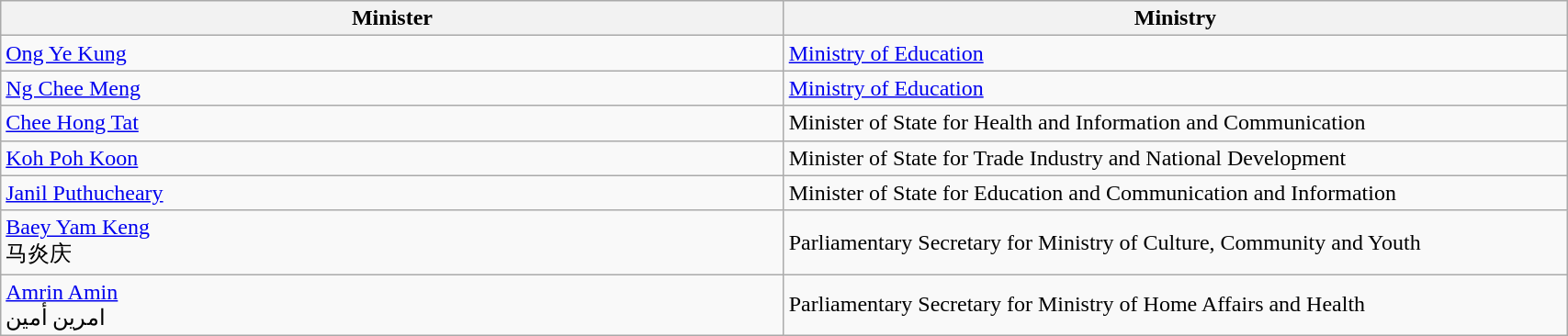<table class="wikitable" style="width:90%">
<tr>
<th width= 25%>Minister</th>
<th width= 25%>Ministry</th>
</tr>
<tr>
<td><a href='#'>Ong Ye Kung</a></td>
<td><a href='#'>Ministry of Education</a></td>
</tr>
<tr>
<td><a href='#'>Ng Chee Meng</a></td>
<td><a href='#'>Ministry of Education</a></td>
</tr>
<tr>
<td><a href='#'>Chee Hong Tat</a></td>
<td>Minister of State for Health and Information and Communication</td>
</tr>
<tr>
<td><a href='#'>Koh Poh Koon</a></td>
<td>Minister of State for Trade Industry and National Development</td>
</tr>
<tr>
<td><a href='#'>Janil Puthucheary</a></td>
<td>Minister of State for Education and Communication and Information</td>
</tr>
<tr>
<td><a href='#'>Baey Yam Keng</a> <br> 马炎庆</td>
<td>Parliamentary Secretary for Ministry of Culture, Community and Youth</td>
</tr>
<tr>
<td><a href='#'>Amrin Amin</a> <br> امرين أمين</td>
<td>Parliamentary Secretary for Ministry of Home Affairs and Health</td>
</tr>
</table>
